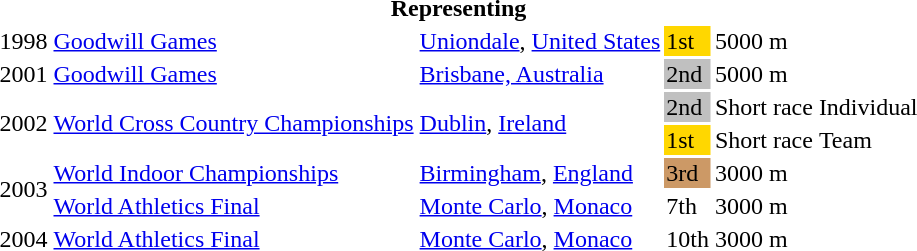<table>
<tr>
<th colspan="6">Representing </th>
</tr>
<tr>
<td>1998</td>
<td><a href='#'>Goodwill Games</a></td>
<td><a href='#'>Uniondale</a>, <a href='#'>United States</a></td>
<td bgcolor="gold">1st</td>
<td>5000 m</td>
<td></td>
</tr>
<tr>
<td>2001</td>
<td><a href='#'>Goodwill Games</a></td>
<td><a href='#'>Brisbane, Australia</a></td>
<td bgcolor="silver">2nd</td>
<td>5000 m</td>
<td></td>
</tr>
<tr>
<td rowspan=2>2002</td>
<td rowspan=2><a href='#'>World Cross Country Championships</a></td>
<td rowspan=2><a href='#'>Dublin</a>, <a href='#'>Ireland</a></td>
<td bgcolor="silver">2nd</td>
<td>Short race</td>
<td>Individual</td>
</tr>
<tr>
<td bgcolor=gold>1st</td>
<td>Short race</td>
<td>Team</td>
</tr>
<tr>
<td rowspan=2>2003</td>
<td><a href='#'>World Indoor Championships</a></td>
<td><a href='#'>Birmingham</a>, <a href='#'>England</a></td>
<td bgcolor="cc9966">3rd</td>
<td>3000 m</td>
<td></td>
</tr>
<tr>
<td><a href='#'>World Athletics Final</a></td>
<td><a href='#'>Monte Carlo</a>, <a href='#'>Monaco</a></td>
<td>7th</td>
<td>3000 m</td>
<td></td>
</tr>
<tr>
<td>2004</td>
<td><a href='#'>World Athletics Final</a></td>
<td><a href='#'>Monte Carlo</a>, <a href='#'>Monaco</a></td>
<td>10th</td>
<td>3000 m</td>
<td></td>
</tr>
</table>
